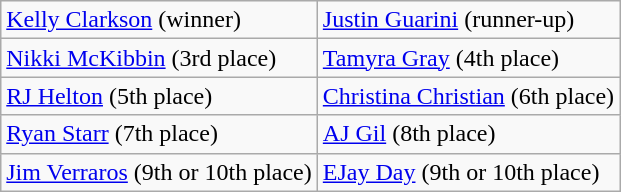<table class="wikitable" align="center">
<tr>
<td><a href='#'>Kelly Clarkson</a> (winner)</td>
<td><a href='#'>Justin Guarini</a> (runner-up)</td>
</tr>
<tr>
<td><a href='#'>Nikki McKibbin</a> (3rd place)</td>
<td><a href='#'>Tamyra Gray</a> (4th place)</td>
</tr>
<tr>
<td><a href='#'>RJ Helton</a> (5th place)</td>
<td><a href='#'>Christina Christian</a> (6th place)</td>
</tr>
<tr>
<td><a href='#'>Ryan Starr</a> (7th place)</td>
<td><a href='#'>AJ Gil</a> (8th place)</td>
</tr>
<tr>
<td><a href='#'>Jim Verraros</a> (9th or 10th place)</td>
<td><a href='#'>EJay Day</a> (9th or 10th place)</td>
</tr>
</table>
